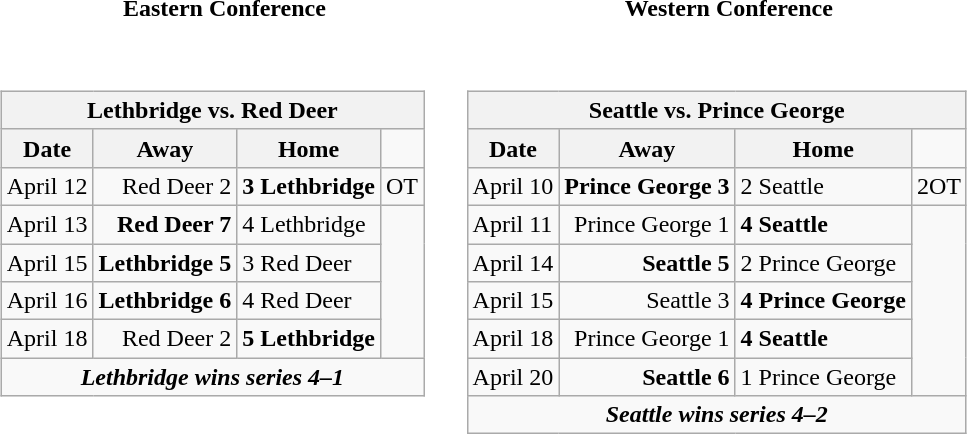<table cellspacing="10">
<tr>
<th>Eastern Conference</th>
<th>Western Conference</th>
</tr>
<tr>
<td valign="top"><br><table class="wikitable">
<tr>
<th bgcolor="#DDDDDD" colspan="4">Lethbridge vs. Red Deer</th>
</tr>
<tr>
<th>Date</th>
<th>Away</th>
<th>Home</th>
</tr>
<tr>
<td>April 12</td>
<td align="right">Red Deer 2</td>
<td><strong>3 Lethbridge</strong></td>
<td>OT</td>
</tr>
<tr>
<td>April 13</td>
<td align="right"><strong>Red Deer 7</strong></td>
<td>4 Lethbridge</td>
</tr>
<tr>
<td>April 15</td>
<td align="right"><strong>Lethbridge 5</strong></td>
<td>3 Red Deer</td>
</tr>
<tr>
<td>April 16</td>
<td align="right"><strong>Lethbridge 6</strong></td>
<td>4 Red Deer</td>
</tr>
<tr>
<td>April 18</td>
<td align="right">Red Deer 2</td>
<td><strong>5 Lethbridge</strong></td>
</tr>
<tr align="center">
<td colspan="4"><strong><em>Lethbridge wins series 4–1</em></strong></td>
</tr>
</table>
</td>
<td valign="top"><br><table class="wikitable">
<tr>
<th bgcolor="#DDDDDD" colspan="4">Seattle vs. Prince George</th>
</tr>
<tr>
<th>Date</th>
<th>Away</th>
<th>Home</th>
</tr>
<tr>
<td>April 10</td>
<td align="right"><strong>Prince George 3</strong></td>
<td>2 Seattle</td>
<td>2OT</td>
</tr>
<tr>
<td>April 11</td>
<td align="right">Prince George 1</td>
<td><strong>4 Seattle</strong></td>
</tr>
<tr>
<td>April 14</td>
<td align="right"><strong>Seattle 5</strong></td>
<td>2 Prince George</td>
</tr>
<tr>
<td>April 15</td>
<td align="right">Seattle 3</td>
<td><strong>4 Prince George</strong></td>
</tr>
<tr>
<td>April 18</td>
<td align="right">Prince George 1</td>
<td><strong>4 Seattle</strong></td>
</tr>
<tr>
<td>April 20</td>
<td align="right"><strong>Seattle 6</strong></td>
<td>1 Prince George</td>
</tr>
<tr align="center">
<td colspan="4"><strong><em>Seattle wins series 4–2</em></strong></td>
</tr>
</table>
</td>
</tr>
</table>
